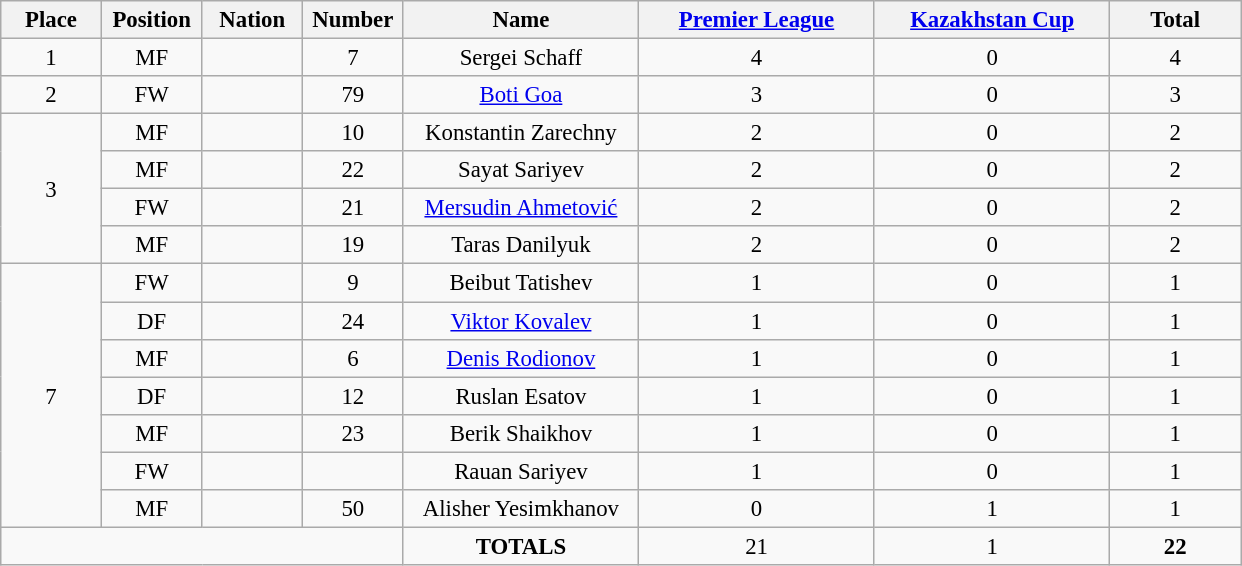<table class="wikitable" style="font-size: 95%; text-align: center;">
<tr>
<th width=60>Place</th>
<th width=60>Position</th>
<th width=60>Nation</th>
<th width=60>Number</th>
<th width=150>Name</th>
<th width=150><a href='#'>Premier League</a></th>
<th width=150><a href='#'>Kazakhstan Cup</a></th>
<th width=80><strong>Total</strong></th>
</tr>
<tr>
<td>1</td>
<td>MF</td>
<td></td>
<td>7</td>
<td>Sergei Schaff</td>
<td>4</td>
<td>0</td>
<td>4</td>
</tr>
<tr>
<td>2</td>
<td>FW</td>
<td></td>
<td>79</td>
<td><a href='#'>Boti Goa</a></td>
<td>3</td>
<td>0</td>
<td>3</td>
</tr>
<tr>
<td rowspan="4">3</td>
<td>MF</td>
<td></td>
<td>10</td>
<td>Konstantin Zarechny</td>
<td>2</td>
<td>0</td>
<td>2</td>
</tr>
<tr>
<td>MF</td>
<td></td>
<td>22</td>
<td>Sayat Sariyev</td>
<td>2</td>
<td>0</td>
<td>2</td>
</tr>
<tr>
<td>FW</td>
<td></td>
<td>21</td>
<td><a href='#'>Mersudin Ahmetović</a></td>
<td>2</td>
<td>0</td>
<td>2</td>
</tr>
<tr>
<td>MF</td>
<td></td>
<td>19</td>
<td>Taras Danilyuk</td>
<td>2</td>
<td>0</td>
<td>2</td>
</tr>
<tr>
<td rowspan="7">7</td>
<td>FW</td>
<td></td>
<td>9</td>
<td>Beibut Tatishev</td>
<td>1</td>
<td>0</td>
<td>1</td>
</tr>
<tr>
<td>DF</td>
<td></td>
<td>24</td>
<td><a href='#'>Viktor Kovalev</a></td>
<td>1</td>
<td>0</td>
<td>1</td>
</tr>
<tr>
<td>MF</td>
<td></td>
<td>6</td>
<td><a href='#'>Denis Rodionov</a></td>
<td>1</td>
<td>0</td>
<td>1</td>
</tr>
<tr>
<td>DF</td>
<td></td>
<td>12</td>
<td>Ruslan Esatov</td>
<td>1</td>
<td>0</td>
<td>1</td>
</tr>
<tr>
<td>MF</td>
<td></td>
<td>23</td>
<td>Berik Shaikhov</td>
<td>1</td>
<td>0</td>
<td>1</td>
</tr>
<tr>
<td>FW</td>
<td></td>
<td></td>
<td>Rauan Sariyev</td>
<td>1</td>
<td>0</td>
<td>1</td>
</tr>
<tr>
<td>MF</td>
<td></td>
<td>50</td>
<td>Alisher Yesimkhanov</td>
<td>0</td>
<td>1</td>
<td>1</td>
</tr>
<tr>
<td colspan="4"></td>
<td><strong>TOTALS</strong></td>
<td>21</td>
<td>1</td>
<td><strong>22</strong></td>
</tr>
</table>
